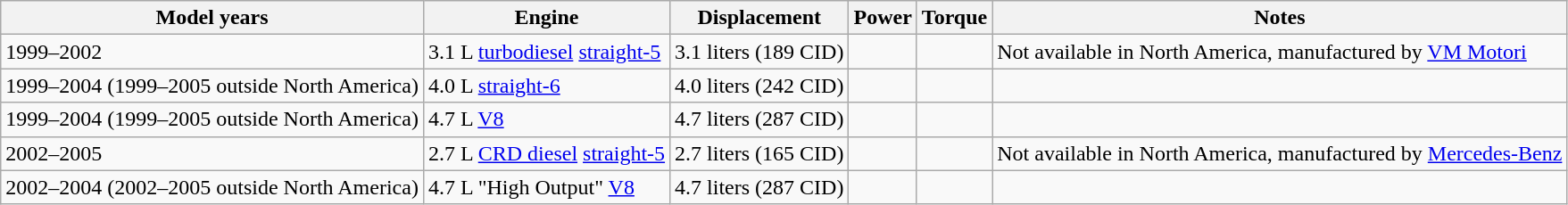<table class="wikitable">
<tr>
<th>Model years</th>
<th>Engine</th>
<th>Displacement</th>
<th>Power</th>
<th>Torque</th>
<th>Notes</th>
</tr>
<tr>
<td>1999–2002</td>
<td>3.1 L <a href='#'>turbodiesel</a> <a href='#'>straight-5</a></td>
<td>3.1 liters (189 CID)</td>
<td></td>
<td></td>
<td>Not available in North America, manufactured by <a href='#'>VM Motori</a></td>
</tr>
<tr>
<td>1999–2004 (1999–2005 outside North America)</td>
<td>4.0 L <a href='#'>straight-6</a></td>
<td>4.0 liters (242 CID)</td>
<td></td>
<td></td>
<td></td>
</tr>
<tr>
<td>1999–2004 (1999–2005 outside North America)</td>
<td>4.7 L <a href='#'>V8</a></td>
<td>4.7 liters (287 CID)</td>
<td></td>
<td></td>
<td></td>
</tr>
<tr>
<td>2002–2005</td>
<td>2.7 L <a href='#'>CRD diesel</a> <a href='#'>straight-5</a></td>
<td>2.7 liters (165 CID)</td>
<td></td>
<td></td>
<td>Not available in North America, manufactured by <a href='#'>Mercedes-Benz</a></td>
</tr>
<tr>
<td>2002–2004 (2002–2005 outside North America)</td>
<td>4.7 L "High Output" <a href='#'>V8</a></td>
<td>4.7 liters (287 CID)</td>
<td></td>
<td></td>
<td></td>
</tr>
</table>
